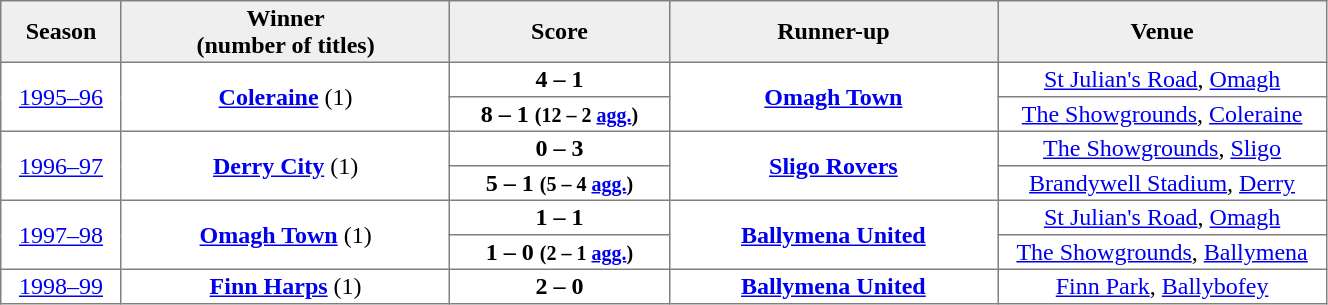<table class="toccolours" border="1" cellpadding="2" style="border-collapse: collapse; text-align: center; width: 70%; margin: 4 left;">
<tr style="background: #efefef;">
<th width="50">Season</th>
<th width="145">Winner<br>(number of titles)</th>
<th width="95">Score</th>
<th width="145">Runner-up</th>
<th width="145">Venue</th>
</tr>
<tr>
<td rowspan=2><a href='#'>1995–96</a></td>
<td rowspan=2> <strong><a href='#'>Coleraine</a></strong> (1)</td>
<td><strong>4 – 1</strong></td>
<td rowspan=2> <strong><a href='#'>Omagh Town</a></strong></td>
<td><a href='#'>St Julian's Road</a>, <a href='#'>Omagh</a></td>
</tr>
<tr>
<td><strong>8 – 1 <small>(12 – 2 <a href='#'>agg.</a>)</small></strong></td>
<td><a href='#'>The Showgrounds</a>, <a href='#'>Coleraine</a></td>
</tr>
<tr>
<td rowspan=2><a href='#'>1996–97</a></td>
<td rowspan=2> <strong><a href='#'>Derry City</a></strong> (1)</td>
<td><strong>0 – 3</strong></td>
<td rowspan=2> <strong><a href='#'>Sligo Rovers</a></strong></td>
<td><a href='#'>The Showgrounds</a>, <a href='#'>Sligo</a></td>
</tr>
<tr>
<td><strong>5 – 1 <small>(5 – 4 <a href='#'>agg.</a>)</small></strong></td>
<td><a href='#'>Brandywell Stadium</a>, <a href='#'>Derry</a></td>
</tr>
<tr>
<td rowspan=2><a href='#'>1997–98</a></td>
<td rowspan=2> <strong><a href='#'>Omagh Town</a></strong> (1)</td>
<td><strong>1 – 1</strong></td>
<td rowspan=2> <strong><a href='#'>Ballymena United</a></strong></td>
<td><a href='#'>St Julian's Road</a>, <a href='#'>Omagh</a></td>
</tr>
<tr>
<td><strong>1 – 0 <small>(2 – 1 <a href='#'>agg.</a>)</small></strong></td>
<td><a href='#'>The Showgrounds</a>, <a href='#'>Ballymena</a></td>
</tr>
<tr>
<td><a href='#'>1998–99</a></td>
<td> <strong><a href='#'>Finn Harps</a></strong> (1)</td>
<td><strong>2 – 0</strong></td>
<td> <strong><a href='#'>Ballymena United</a></strong></td>
<td><a href='#'>Finn Park</a>, <a href='#'>Ballybofey</a></td>
</tr>
</table>
